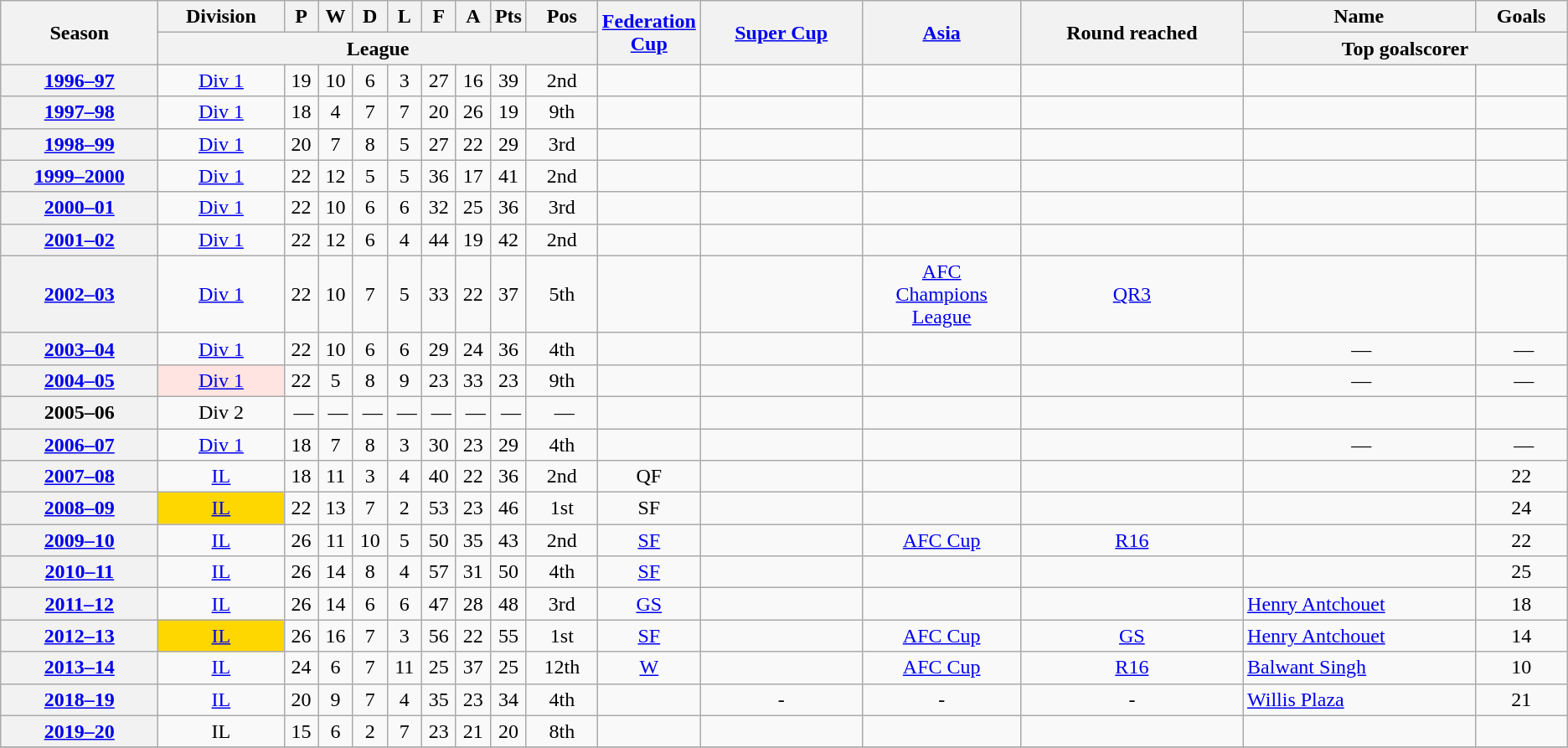<table class="wikitable sortable" style="text-align: center">
<tr>
<th scope="col" rowspan="2" scope="col">Season</th>
<th scope="col">Division</th>
<th width="20" scope="col">P</th>
<th width="20" scope="col">W</th>
<th width="20" scope="col">D</th>
<th width="20" scope="col">L</th>
<th width="20" scope="col">F</th>
<th width="20" scope="col">A</th>
<th width="20" scope="col">Pts</th>
<th scope="col">Pos</th>
<th rowspan="2" width=6% scope="col" class="unsortable"><a href='#'>Federation Cup</a></th>
<th rowspan="2" scope="col"><a href='#'>Super Cup</a></th>
<th rowspan="2" scope="col"><a href='#'>Asia</a></th>
<th rowspan="2" scope="col">Round reached</th>
<th scope="col">Name</th>
<th scope="col">Goals</th>
</tr>
<tr class="unsortable">
<th colspan="9" scope="col">League</th>
<th colspan="2" scope="col">Top goalscorer</th>
</tr>
<tr>
<th scope="row"><a href='#'>1996–97</a></th>
<td><a href='#'>Div 1</a></td>
<td>19</td>
<td>10</td>
<td>6</td>
<td>3</td>
<td>27</td>
<td>16</td>
<td>39</td>
<td>2nd</td>
<td></td>
<td></td>
<td></td>
<td></td>
<td></td>
<td></td>
</tr>
<tr>
<th scope="row"><a href='#'>1997–98</a></th>
<td><a href='#'>Div 1</a></td>
<td>18</td>
<td>4</td>
<td>7</td>
<td>7</td>
<td>20</td>
<td>26</td>
<td>19</td>
<td>9th</td>
<td></td>
<td></td>
<td></td>
<td></td>
<td></td>
<td></td>
</tr>
<tr>
<th scope="row"><a href='#'>1998–99</a></th>
<td><a href='#'>Div 1</a></td>
<td>20</td>
<td>7</td>
<td>8</td>
<td>5</td>
<td>27</td>
<td>22</td>
<td>29</td>
<td>3rd</td>
<td></td>
<td></td>
<td></td>
<td></td>
<td></td>
<td></td>
</tr>
<tr>
<th scope="row"><a href='#'>1999–2000</a></th>
<td><a href='#'>Div 1</a></td>
<td>22</td>
<td>12</td>
<td>5</td>
<td>5</td>
<td>36</td>
<td>17</td>
<td>41</td>
<td>2nd</td>
<td></td>
<td></td>
<td></td>
<td></td>
<td></td>
<td></td>
</tr>
<tr>
<th scope="row"><a href='#'>2000–01</a></th>
<td><a href='#'>Div 1</a></td>
<td>22</td>
<td>10</td>
<td>6</td>
<td>6</td>
<td>32</td>
<td>25</td>
<td>36</td>
<td>3rd</td>
<td></td>
<td></td>
<td></td>
<td></td>
<td></td>
<td></td>
</tr>
<tr>
<th scope="row"><a href='#'>2001–02</a></th>
<td><a href='#'>Div 1</a></td>
<td>22</td>
<td>12</td>
<td>6</td>
<td>4</td>
<td>44</td>
<td>19</td>
<td>42</td>
<td>2nd</td>
<td></td>
<td></td>
<td></td>
<td></td>
<td></td>
<td></td>
</tr>
<tr>
<th scope="row"><a href='#'>2002–03</a></th>
<td><a href='#'>Div 1</a></td>
<td>22</td>
<td>10</td>
<td>7</td>
<td>5</td>
<td>33</td>
<td>22</td>
<td>37</td>
<td>5th</td>
<td></td>
<td></td>
<td><a href='#'>AFC<br> Champions<br> League</a></td>
<td><a href='#'>QR3</a></td>
<td></td>
<td></td>
</tr>
<tr>
<th scope="row"><a href='#'>2003–04</a></th>
<td><a href='#'>Div 1</a></td>
<td>22</td>
<td>10</td>
<td>6</td>
<td>6</td>
<td>29</td>
<td>24</td>
<td>36</td>
<td>4th</td>
<td></td>
<td></td>
<td></td>
<td></td>
<td> —</td>
<td> —</td>
</tr>
<tr>
<th scope="row"><a href='#'>2004–05</a></th>
<td bgcolor="#ffe4e1"><a href='#'>Div 1</a></td>
<td>22</td>
<td>5</td>
<td>8</td>
<td>9</td>
<td>23</td>
<td>33</td>
<td>23</td>
<td>9th</td>
<td></td>
<td></td>
<td></td>
<td></td>
<td> —</td>
<td> —</td>
</tr>
<tr>
<th scope="row">2005–06</th>
<td>Div 2</td>
<td> —</td>
<td> —</td>
<td> —</td>
<td> —</td>
<td> —</td>
<td> —</td>
<td> —</td>
<td> —</td>
<td></td>
<td></td>
<td></td>
<td></td>
<td></td>
<td></td>
</tr>
<tr>
<th scope="row"><a href='#'>2006–07</a></th>
<td><a href='#'>Div 1</a></td>
<td>18</td>
<td>7</td>
<td>8</td>
<td>3</td>
<td>30</td>
<td>23</td>
<td>29</td>
<td>4th</td>
<td></td>
<td></td>
<td></td>
<td></td>
<td> —</td>
<td> —</td>
</tr>
<tr>
<th scope="row"><a href='#'>2007–08</a></th>
<td><a href='#'>IL</a></td>
<td>18</td>
<td>11</td>
<td>3</td>
<td>4</td>
<td>40</td>
<td>22</td>
<td>36</td>
<td>2nd</td>
<td align=centre>QF</td>
<td></td>
<td></td>
<td></td>
<td align=left> </td>
<td>22</td>
</tr>
<tr>
<th scope="row"><a href='#'>2008–09</a></th>
<td bgcolor=gold><a href='#'>IL</a></td>
<td>22</td>
<td>13</td>
<td>7</td>
<td>2</td>
<td>53</td>
<td>23</td>
<td>46</td>
<td>1st</td>
<td>SF</td>
<td></td>
<td></td>
<td></td>
<td align=left> </td>
<td>24</td>
</tr>
<tr>
<th scope="row"><a href='#'>2009–10</a></th>
<td><a href='#'>IL</a></td>
<td>26</td>
<td>11</td>
<td>10</td>
<td>5</td>
<td>50</td>
<td>35</td>
<td>43</td>
<td>2nd</td>
<td align=centre><a href='#'>SF</a></td>
<td></td>
<td><a href='#'>AFC Cup</a></td>
<td><a href='#'>R16</a></td>
<td align=left> </td>
<td>22</td>
</tr>
<tr>
<th scope="row"><a href='#'>2010–11</a></th>
<td><a href='#'>IL</a></td>
<td>26</td>
<td>14</td>
<td>8</td>
<td>4</td>
<td>57</td>
<td>31</td>
<td>50</td>
<td>4th</td>
<td align=centre><a href='#'>SF</a></td>
<td></td>
<td></td>
<td></td>
<td align=left> </td>
<td>25</td>
</tr>
<tr>
<th scope="row"><a href='#'>2011–12</a></th>
<td><a href='#'>IL</a></td>
<td>26</td>
<td>14</td>
<td>6</td>
<td>6</td>
<td>47</td>
<td>28</td>
<td>48</td>
<td>3rd</td>
<td align=centre><a href='#'>GS</a></td>
<td></td>
<td></td>
<td></td>
<td align=left> <a href='#'>Henry Antchouet</a></td>
<td>18</td>
</tr>
<tr>
<th scope="row"><a href='#'>2012–13</a></th>
<td bgcolor=gold><a href='#'>IL</a></td>
<td>26</td>
<td>16</td>
<td>7</td>
<td>3</td>
<td>56</td>
<td>22</td>
<td>55</td>
<td>1st</td>
<td align=centre><a href='#'>SF</a></td>
<td></td>
<td><a href='#'>AFC Cup</a></td>
<td><a href='#'>GS</a></td>
<td align=left> <a href='#'>Henry Antchouet</a></td>
<td>14</td>
</tr>
<tr>
<th scope="row"><a href='#'>2013–14</a></th>
<td><a href='#'>IL</a></td>
<td>24</td>
<td>6</td>
<td>7</td>
<td>11</td>
<td>25</td>
<td>37</td>
<td>25</td>
<td>12th</td>
<td align=centre><a href='#'>W</a></td>
<td></td>
<td><a href='#'>AFC Cup</a></td>
<td><a href='#'>R16</a></td>
<td align=left> <a href='#'>Balwant Singh</a></td>
<td>10</td>
</tr>
<tr>
<th scope="row"><a href='#'>2018–19</a></th>
<td><a href='#'>IL</a></td>
<td>20</td>
<td>9</td>
<td>7</td>
<td>4</td>
<td>35</td>
<td>23</td>
<td>34</td>
<td>4th</td>
<td align=centre></td>
<td>-</td>
<td>-</td>
<td>-</td>
<td align=left> <a href='#'>Willis Plaza</a></td>
<td>21</td>
</tr>
<tr>
<th><a href='#'>2019–20</a></th>
<td>IL</td>
<td>15</td>
<td>6</td>
<td>2</td>
<td>7</td>
<td>23</td>
<td>21</td>
<td>20</td>
<td>8th</td>
<td></td>
<td></td>
<td></td>
<td></td>
<td></td>
<td></td>
</tr>
<tr>
</tr>
</table>
